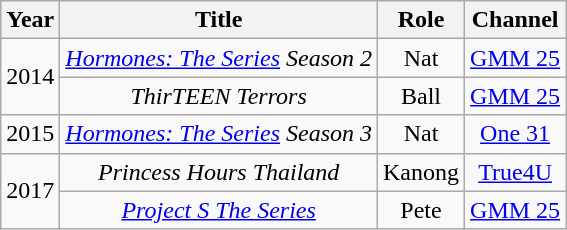<table class="wikitable" style="text-align:center">
<tr>
<th>Year</th>
<th>Title</th>
<th>Role</th>
<th>Channel</th>
</tr>
<tr>
<td rowspan="2">2014</td>
<td><em><a href='#'>Hormones: The Series</a> Season 2</em></td>
<td>Nat</td>
<td><a href='#'>GMM 25</a></td>
</tr>
<tr>
<td><em>ThirTEEN Terrors</em></td>
<td>Ball</td>
<td><a href='#'>GMM 25</a></td>
</tr>
<tr>
<td>2015</td>
<td><em><a href='#'>Hormones: The Series</a> Season 3</em></td>
<td>Nat</td>
<td><a href='#'>One 31</a></td>
</tr>
<tr>
<td rowspan="2">2017</td>
<td><em>Princess Hours Thailand</em></td>
<td>Kanong</td>
<td><a href='#'>True4U</a></td>
</tr>
<tr>
<td><em><a href='#'>Project S The Series</a></em></td>
<td>Pete</td>
<td><a href='#'>GMM 25</a></td>
</tr>
</table>
